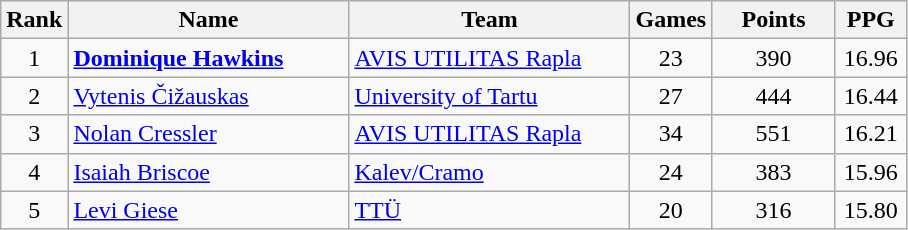<table class="wikitable sortable" style="text-align: center">
<tr>
<th>Rank</th>
<th width=180>Name</th>
<th width=180>Team</th>
<th>Games</th>
<th width=75>Points</th>
<th width=40>PPG</th>
</tr>
<tr>
<td>1</td>
<td align=left> <strong><a href='#'>Dominique Hawkins</a></strong></td>
<td align=left><a href='#'>AVIS UTILITAS Rapla</a></td>
<td>23</td>
<td>390</td>
<td>16.96</td>
</tr>
<tr>
<td>2</td>
<td align=left> <a href='#'>Vytenis Čižauskas</a></td>
<td align=left><a href='#'>University of Tartu</a></td>
<td>27</td>
<td>444</td>
<td>16.44</td>
</tr>
<tr>
<td>3</td>
<td align=left> <a href='#'>Nolan Cressler</a></td>
<td align=left><a href='#'>AVIS UTILITAS Rapla</a></td>
<td>34</td>
<td>551</td>
<td>16.21</td>
</tr>
<tr>
<td>4</td>
<td align=left> <a href='#'>Isaiah Briscoe</a></td>
<td align=left><a href='#'>Kalev/Cramo</a></td>
<td>24</td>
<td>383</td>
<td>15.96</td>
</tr>
<tr>
<td>5</td>
<td align=left> <a href='#'>Levi Giese</a></td>
<td align=left><a href='#'>TTÜ</a></td>
<td>20</td>
<td>316</td>
<td>15.80</td>
</tr>
</table>
